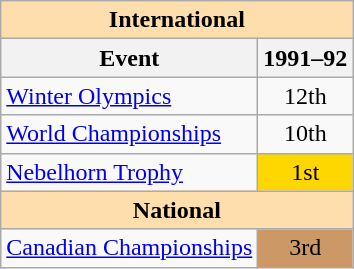<table class="wikitable" style="text-align:center">
<tr>
<th style="background-color: #ffdead; " colspan=2 align=center><strong>International</strong></th>
</tr>
<tr>
<th>Event</th>
<th>1991–92</th>
</tr>
<tr>
<td align=left><a href='#'>Winter Olympics</a></td>
<td>12th</td>
</tr>
<tr>
<td align=left><a href='#'>World Championships</a></td>
<td>10th</td>
</tr>
<tr>
<td align=left><a href='#'>Nebelhorn Trophy</a></td>
<td bgcolor=gold>1st</td>
</tr>
<tr>
<th style="background-color: #ffdead; " colspan=2 align=center><strong>National</strong></th>
</tr>
<tr>
<td align=left><a href='#'>Canadian Championships</a></td>
<td bgcolor=cc9966>3rd</td>
</tr>
</table>
